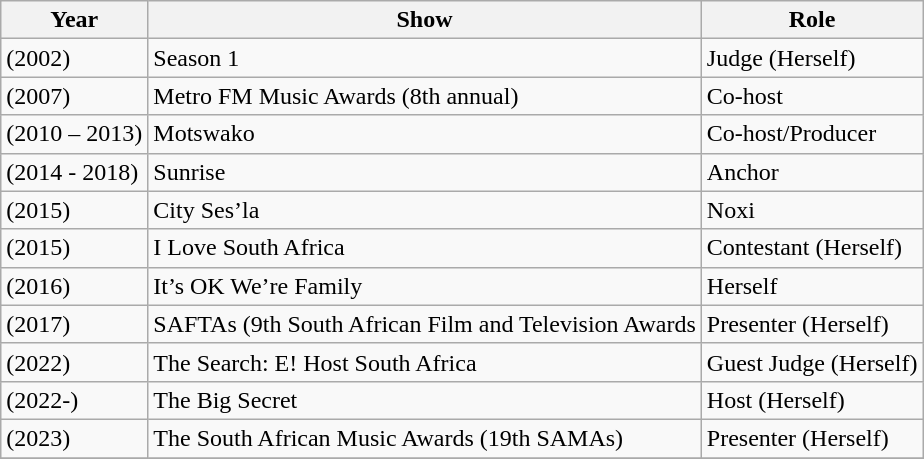<table class="wikitable">
<tr>
<th>Year</th>
<th>Show</th>
<th>Role</th>
</tr>
<tr>
<td>(2002)</td>
<td>Season 1</td>
<td>Judge (Herself)</td>
</tr>
<tr>
<td>(2007)</td>
<td>Metro FM Music Awards (8th annual)</td>
<td>Co-host</td>
</tr>
<tr>
<td>(2010 – 2013)</td>
<td>Motswako</td>
<td>Co-host/Producer</td>
</tr>
<tr>
<td>(2014 - 2018)</td>
<td>Sunrise</td>
<td>Anchor</td>
</tr>
<tr>
<td>(2015)</td>
<td>City Ses’la</td>
<td>Noxi</td>
</tr>
<tr>
<td>(2015)</td>
<td>I Love South Africa</td>
<td>Contestant (Herself)</td>
</tr>
<tr>
<td>(2016)</td>
<td>It’s OK We’re Family</td>
<td>Herself</td>
</tr>
<tr>
<td>(2017)</td>
<td>SAFTAs (9th South African Film and Television Awards</td>
<td>Presenter (Herself)</td>
</tr>
<tr>
<td>(2022)</td>
<td>The Search: E! Host South Africa</td>
<td>Guest Judge (Herself)</td>
</tr>
<tr>
<td>(2022-)</td>
<td>The Big Secret</td>
<td>Host (Herself)</td>
</tr>
<tr>
<td>(2023)</td>
<td>The South African Music Awards (19th SAMAs)</td>
<td>Presenter (Herself)</td>
</tr>
<tr>
</tr>
</table>
